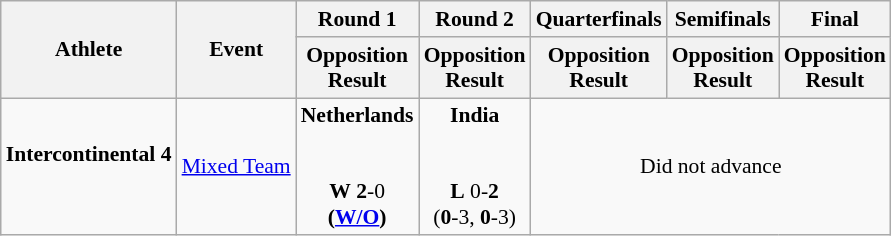<table class="wikitable" border="1" style="font-size:90%">
<tr>
<th rowspan=2>Athlete</th>
<th rowspan=2>Event</th>
<th>Round 1</th>
<th>Round 2</th>
<th>Quarterfinals</th>
<th>Semifinals</th>
<th>Final</th>
</tr>
<tr>
<th>Opposition<br>Result</th>
<th>Opposition<br>Result</th>
<th>Opposition<br>Result</th>
<th>Opposition<br>Result</th>
<th>Opposition<br>Result</th>
</tr>
<tr>
<td><strong>Intercontinental 4</strong><br><br></td>
<td><a href='#'>Mixed Team</a></td>
<td align=center><strong>Netherlands</strong><br><br>  <br> <strong>W</strong> <strong>2</strong>-0 <br> <strong>(<a href='#'>W/O</a>)</strong></td>
<td align=center><strong>India</strong><br><br>  <br> <strong>L</strong> 0-<strong>2</strong><br> (<strong>0</strong>-3, <strong>0</strong>-3)</td>
<td colspan=3 align=center>Did not advance</td>
</tr>
</table>
